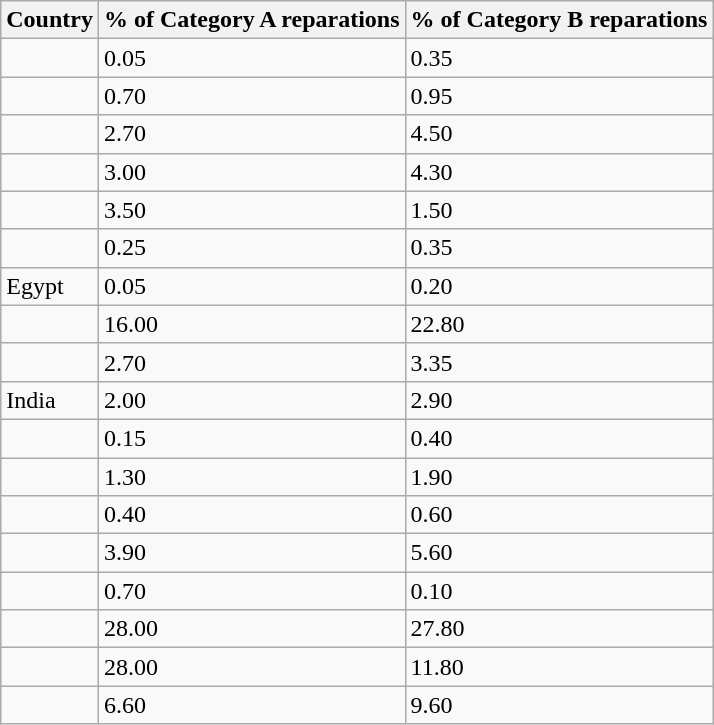<table class="wikitable">
<tr>
<th>Country</th>
<th>% of Category A reparations</th>
<th>% of Category B reparations</th>
</tr>
<tr>
<td></td>
<td>0.05</td>
<td>0.35</td>
</tr>
<tr>
<td></td>
<td>0.70</td>
<td>0.95</td>
</tr>
<tr>
<td></td>
<td>2.70</td>
<td>4.50</td>
</tr>
<tr>
<td></td>
<td>3.00</td>
<td>4.30</td>
</tr>
<tr>
<td></td>
<td>3.50</td>
<td>1.50</td>
</tr>
<tr>
<td></td>
<td>0.25</td>
<td>0.35</td>
</tr>
<tr>
<td> Egypt</td>
<td>0.05</td>
<td>0.20</td>
</tr>
<tr>
<td></td>
<td>16.00</td>
<td>22.80</td>
</tr>
<tr>
<td></td>
<td>2.70</td>
<td>3.35</td>
</tr>
<tr>
<td> India</td>
<td>2.00</td>
<td>2.90</td>
</tr>
<tr>
<td></td>
<td>0.15</td>
<td>0.40</td>
</tr>
<tr>
<td></td>
<td>1.30</td>
<td>1.90</td>
</tr>
<tr>
<td></td>
<td>0.40</td>
<td>0.60</td>
</tr>
<tr>
<td></td>
<td>3.90</td>
<td>5.60</td>
</tr>
<tr>
<td></td>
<td>0.70</td>
<td>0.10</td>
</tr>
<tr>
<td></td>
<td>28.00</td>
<td>27.80</td>
</tr>
<tr>
<td></td>
<td>28.00</td>
<td>11.80</td>
</tr>
<tr>
<td></td>
<td>6.60</td>
<td>9.60</td>
</tr>
</table>
